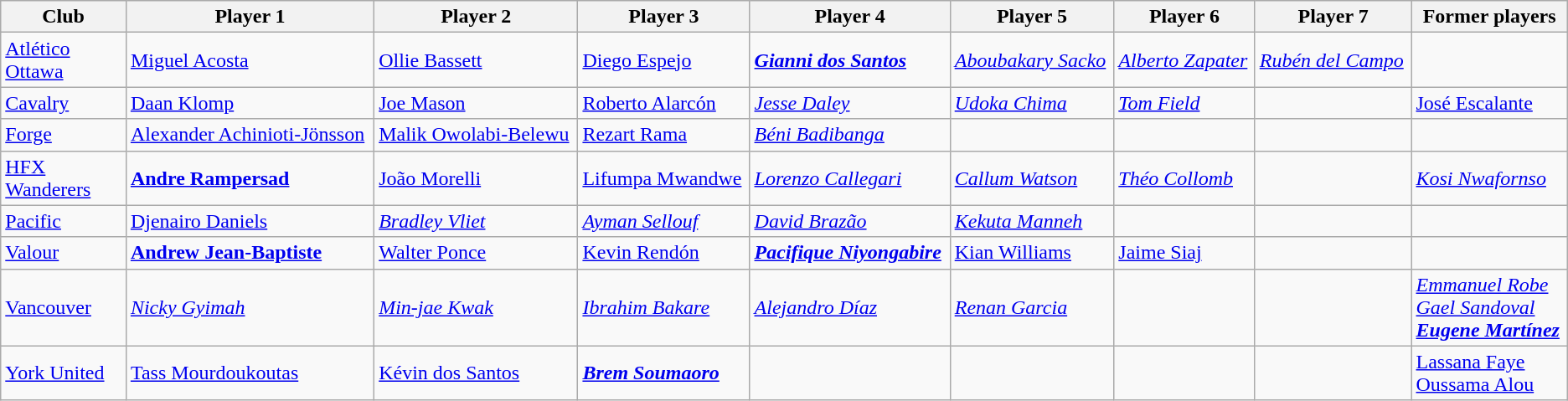<table class="wikitable">
<tr>
<th style="width:8%">Club</th>
<th>Player 1</th>
<th>Player 2</th>
<th>Player 3</th>
<th>Player 4</th>
<th>Player 5</th>
<th>Player 6</th>
<th>Player 7</th>
<th>Former players</th>
</tr>
<tr>
<td><a href='#'>Atlético Ottawa</a></td>
<td> <a href='#'>Miguel Acosta</a></td>
<td> <a href='#'>Ollie Bassett</a></td>
<td> <a href='#'>Diego Espejo</a></td>
<td> <strong><em><a href='#'>Gianni dos Santos</a></em></strong></td>
<td> <em><a href='#'>Aboubakary Sacko</a></em></td>
<td> <em><a href='#'>Alberto Zapater</a></em></td>
<td> <em><a href='#'>Rubén del Campo</a></em></td>
<td></td>
</tr>
<tr>
<td><a href='#'>Cavalry</a></td>
<td> <a href='#'>Daan Klomp</a></td>
<td> <a href='#'>Joe Mason</a></td>
<td> <a href='#'>Roberto Alarcón</a></td>
<td><em> <a href='#'>Jesse Daley</a></em></td>
<td><em> <a href='#'>Udoka Chima</a></em></td>
<td><em> <a href='#'>Tom Field</a></em></td>
<td></td>
<td> <a href='#'>José Escalante</a></td>
</tr>
<tr>
<td><a href='#'>Forge</a></td>
<td> <a href='#'>Alexander Achinioti-Jönsson</a></td>
<td> <a href='#'>Malik Owolabi-Belewu</a></td>
<td> <a href='#'>Rezart Rama</a></td>
<td> <em><a href='#'>Béni Badibanga</a></em></td>
<td></td>
<td></td>
<td></td>
<td></td>
</tr>
<tr>
<td><a href='#'>HFX Wanderers</a></td>
<td> <strong><a href='#'>Andre Rampersad</a></strong></td>
<td> <a href='#'>João Morelli</a></td>
<td> <a href='#'>Lifumpa Mwandwe</a></td>
<td><em> <a href='#'>Lorenzo Callegari</a></em></td>
<td><em> <a href='#'>Callum Watson</a></em></td>
<td><em> <a href='#'>Théo Collomb</a></em></td>
<td></td>
<td><em> <a href='#'>Kosi Nwafornso</a></em></td>
</tr>
<tr>
<td><a href='#'>Pacific</a></td>
<td> <a href='#'>Djenairo Daniels</a></td>
<td><em> <a href='#'>Bradley Vliet</a></em></td>
<td><em> <a href='#'>Ayman Sellouf</a></em></td>
<td><em> <a href='#'>David Brazão</a></em></td>
<td><em> <a href='#'>Kekuta Manneh</a></em></td>
<td></td>
<td></td>
<td></td>
</tr>
<tr>
<td><a href='#'>Valour</a></td>
<td> <strong><a href='#'>Andrew Jean-Baptiste</a></strong></td>
<td> <a href='#'>Walter Ponce</a></td>
<td> <a href='#'>Kevin Rendón</a></td>
<td><em> <strong><a href='#'>Pacifique Niyongabire</a><strong><em></td>
<td></em> <a href='#'>Kian Williams</a><em></td>
<td></em> </strong><a href='#'>Jaime Siaj</a></em></strong></td>
<td></td>
<td></td>
</tr>
<tr>
<td><a href='#'>Vancouver</a></td>
<td><em> <a href='#'>Nicky Gyimah</a></em></td>
<td><em> <a href='#'>Min-jae Kwak</a></em></td>
<td><em> <a href='#'>Ibrahim Bakare</a></em></td>
<td><em> <a href='#'>Alejandro Díaz</a></em></td>
<td><em> <a href='#'>Renan Garcia</a></em></td>
<td></td>
<td></td>
<td><em> <a href='#'>Emmanuel Robe</a></em><br><em> <a href='#'>Gael Sandoval</a></em><br><em> <a href='#'><strong>Eugene Martínez</strong></a></em></td>
</tr>
<tr>
<td><a href='#'>York United</a></td>
<td> <a href='#'>Tass Mourdoukoutas</a></td>
<td> <a href='#'>Kévin dos Santos</a></td>
<td><em> <strong><a href='#'>Brem Soumaoro</a><strong><em></td>
<td></td>
<td></td>
<td></td>
<td></td>
<td></em> <a href='#'>Lassana Faye</a><em><br></em> <a href='#'>Oussama Alou</a><em></td>
</tr>
</table>
